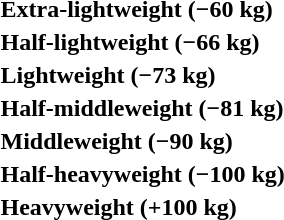<table>
<tr>
<th rowspan=2 style="text-align:left;">Extra-lightweight (−60 kg)</th>
<td rowspan=2></td>
<td rowspan=2></td>
<td></td>
</tr>
<tr>
<td></td>
</tr>
<tr>
<th rowspan=2 style="text-align:left;">Half-lightweight (−66 kg)</th>
<td rowspan=2></td>
<td rowspan=2></td>
<td></td>
</tr>
<tr>
<td></td>
</tr>
<tr>
<th rowspan=2 style="text-align:left;">Lightweight (−73 kg)</th>
<td rowspan=2></td>
<td rowspan=2></td>
<td></td>
</tr>
<tr>
<td></td>
</tr>
<tr>
<th rowspan=2 style="text-align:left;">Half-middleweight (−81 kg)</th>
<td rowspan=2></td>
<td rowspan=2></td>
<td></td>
</tr>
<tr>
<td></td>
</tr>
<tr>
<th rowspan=2 style="text-align:left;">Middleweight (−90 kg)</th>
<td rowspan=2></td>
<td rowspan=2></td>
<td></td>
</tr>
<tr>
<td></td>
</tr>
<tr>
<th rowspan=2 style="text-align:left;">Half-heavyweight (−100 kg)</th>
<td rowspan=2></td>
<td rowspan=2></td>
<td></td>
</tr>
<tr>
<td></td>
</tr>
<tr>
<th rowspan=2 style="text-align:left;">Heavyweight (+100 kg)</th>
<td rowspan=2></td>
<td rowspan=2></td>
<td></td>
</tr>
<tr>
<td></td>
</tr>
</table>
